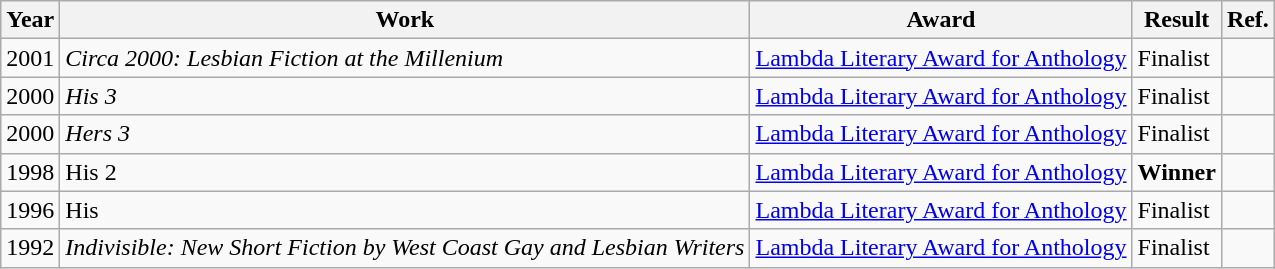<table class="wikitable">
<tr>
<th>Year</th>
<th>Work</th>
<th>Award</th>
<th>Result</th>
<th>Ref.</th>
</tr>
<tr>
<td>2001</td>
<td><em>Circa 2000: Lesbian Fiction at the Millenium</em></td>
<td><a href='#'>Lambda Literary Award for Anthology</a></td>
<td>Finalist</td>
<td></td>
</tr>
<tr>
<td>2000</td>
<td><em>His 3</em></td>
<td><a href='#'>Lambda Literary Award for Anthology</a></td>
<td>Finalist</td>
<td></td>
</tr>
<tr>
<td>2000</td>
<td><em>Hers 3</em></td>
<td><a href='#'>Lambda Literary Award for Anthology</a></td>
<td>Finalist</td>
<td></td>
</tr>
<tr>
<td>1998</td>
<td>His 2</td>
<td><a href='#'>Lambda Literary Award for Anthology</a></td>
<td><strong>Winner</strong></td>
<td></td>
</tr>
<tr>
<td>1996</td>
<td>His</td>
<td><a href='#'>Lambda Literary Award for Anthology</a></td>
<td>Finalist</td>
<td></td>
</tr>
<tr>
<td>1992</td>
<td><em>Indivisible: New Short Fiction by West Coast Gay and Lesbian Writers</em></td>
<td><a href='#'>Lambda Literary Award for Anthology</a></td>
<td>Finalist</td>
<td></td>
</tr>
</table>
